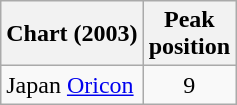<table class="wikitable">
<tr>
<th>Chart (2003)</th>
<th>Peak<br>position</th>
</tr>
<tr>
<td>Japan <a href='#'>Oricon</a></td>
<td align="center">9</td>
</tr>
</table>
